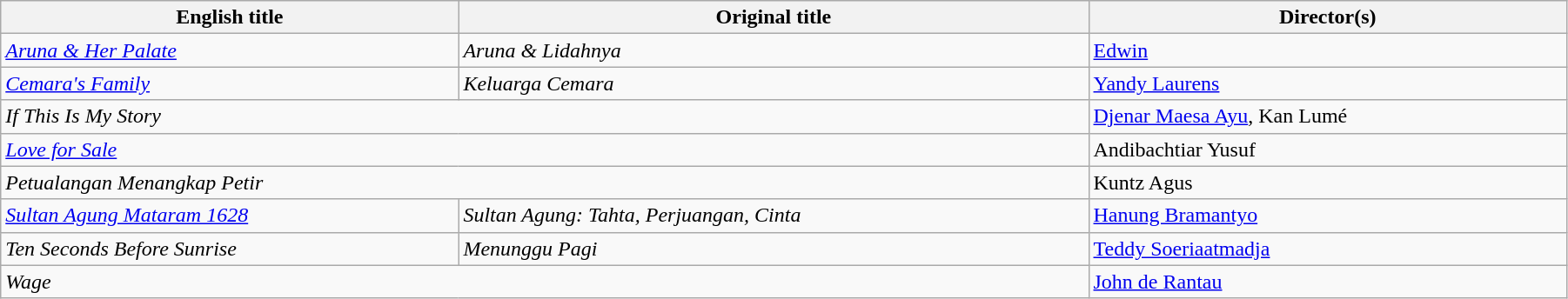<table class="wikitable" style="width:95%; margin-bottom:2px">
<tr>
<th>English title</th>
<th>Original title</th>
<th>Director(s)</th>
</tr>
<tr>
<td><em><a href='#'>Aruna & Her Palate</a></em></td>
<td><em>Aruna & Lidahnya</em></td>
<td><a href='#'>Edwin</a></td>
</tr>
<tr>
<td><em><a href='#'>Cemara's Family</a></em></td>
<td><em>Keluarga Cemara</em></td>
<td><a href='#'>Yandy Laurens</a></td>
</tr>
<tr>
<td colspan="2"><em>If This Is My Story</em></td>
<td><a href='#'>Djenar Maesa Ayu</a>, Kan Lumé</td>
</tr>
<tr>
<td colspan="2"><em><a href='#'>Love for Sale</a></em></td>
<td>Andibachtiar Yusuf</td>
</tr>
<tr>
<td colspan="2"><em>Petualangan Menangkap Petir</em></td>
<td>Kuntz Agus</td>
</tr>
<tr>
<td><em><a href='#'>Sultan Agung Mataram 1628</a></em></td>
<td><em>Sultan Agung: Tahta, Perjuangan, Cinta</em></td>
<td><a href='#'>Hanung Bramantyo</a></td>
</tr>
<tr>
<td><em>Ten Seconds Before Sunrise</em></td>
<td><em>Menunggu Pagi</em></td>
<td><a href='#'>Teddy Soeriaatmadja</a></td>
</tr>
<tr>
<td colspan="2"><em>Wage</em></td>
<td><a href='#'>John de Rantau</a></td>
</tr>
</table>
